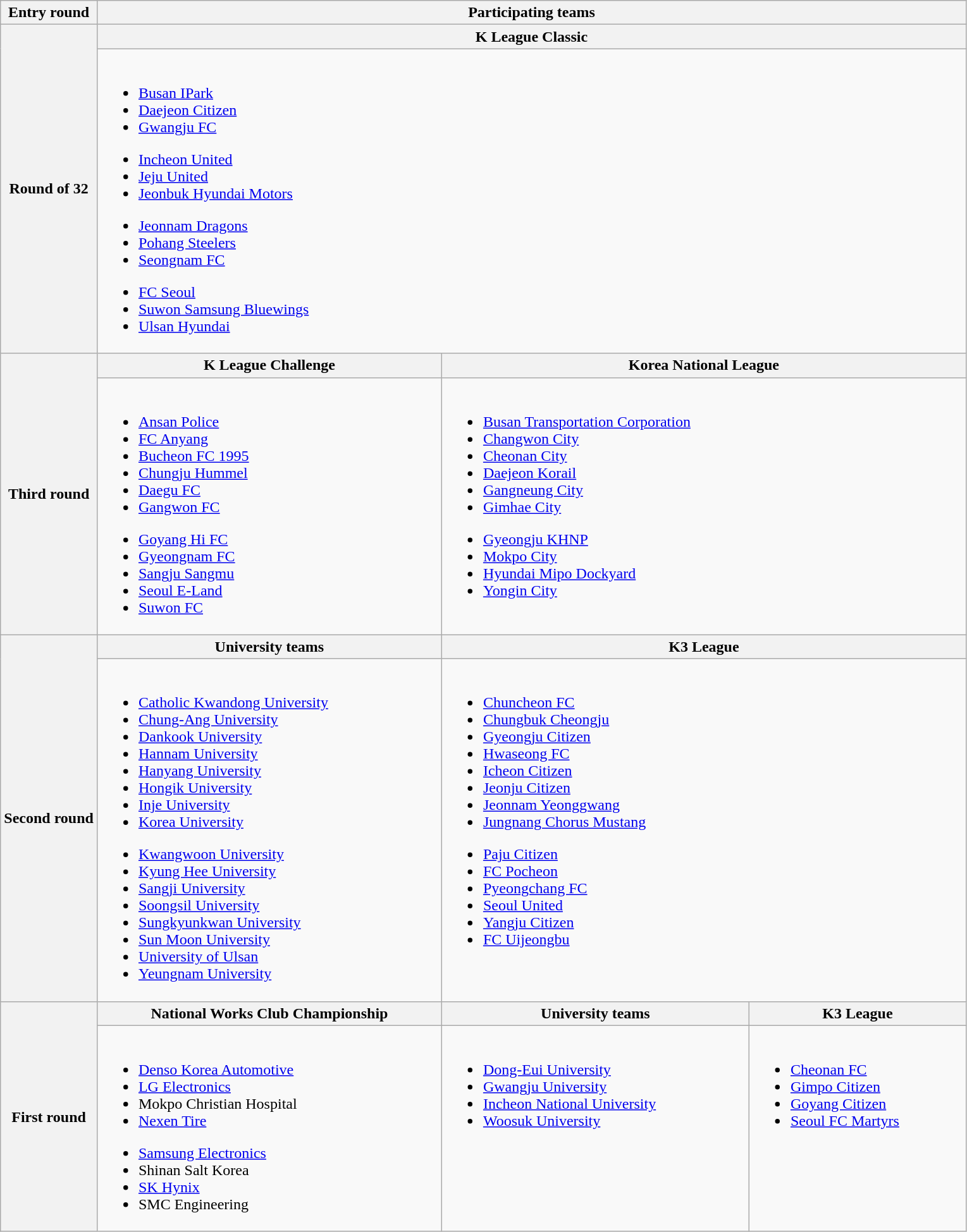<table class="wikitable">
<tr>
<th width="10%">Entry round</th>
<th width="90%" colspan=3>Participating teams</th>
</tr>
<tr>
<th rowspan=2>Round of 32</th>
<th colspan=3>K League Classic<br></th>
</tr>
<tr style="vertical-align:top">
<td colspan=3><br>
<ul><li><a href='#'>Busan IPark</a></li><li><a href='#'>Daejeon Citizen</a></li><li><a href='#'>Gwangju FC</a></li></ul><ul><li><a href='#'>Incheon United</a></li><li><a href='#'>Jeju United</a></li><li><a href='#'>Jeonbuk Hyundai Motors</a></li></ul><ul><li><a href='#'>Jeonnam Dragons</a></li><li><a href='#'>Pohang Steelers</a></li><li><a href='#'>Seongnam FC</a></li></ul><ul><li><a href='#'>FC Seoul</a></li><li><a href='#'>Suwon Samsung Bluewings</a></li><li><a href='#'>Ulsan Hyundai</a></li></ul></td>
</tr>
<tr>
<th rowspan=2>Third round</th>
<th>K League Challenge<br></th>
<th colspan=2>Korea National League<br></th>
</tr>
<tr style="vertical-align:top">
<td><br>
<ul><li><a href='#'>Ansan Police</a></li><li><a href='#'>FC Anyang</a></li><li><a href='#'>Bucheon FC 1995</a></li><li><a href='#'>Chungju Hummel</a></li><li><a href='#'>Daegu FC</a></li><li><a href='#'>Gangwon FC</a></li></ul><ul><li><a href='#'>Goyang Hi FC</a></li><li><a href='#'>Gyeongnam FC</a></li><li><a href='#'>Sangju Sangmu</a></li><li><a href='#'>Seoul E-Land</a></li><li><a href='#'>Suwon FC</a></li></ul></td>
<td colspan=2><br>
<ul><li><a href='#'>Busan Transportation Corporation</a></li><li><a href='#'>Changwon City</a></li><li><a href='#'>Cheonan City</a></li><li><a href='#'>Daejeon Korail</a></li><li><a href='#'>Gangneung City</a></li><li><a href='#'>Gimhae City</a></li></ul><ul><li><a href='#'>Gyeongju KHNP</a></li><li><a href='#'>Mokpo City</a></li><li><a href='#'>Hyundai Mipo Dockyard</a></li><li><a href='#'>Yongin City</a></li></ul></td>
</tr>
<tr>
<th rowspan=2>Second round</th>
<th>University teams<br></th>
<th colspan=2>K3 League<br></th>
</tr>
<tr style="vertical-align:top">
<td><br>
<ul><li><a href='#'>Catholic Kwandong University</a></li><li><a href='#'>Chung-Ang University</a></li><li><a href='#'>Dankook University</a></li><li><a href='#'>Hannam University</a></li><li><a href='#'>Hanyang University</a></li><li><a href='#'>Hongik University</a></li><li><a href='#'>Inje University</a></li><li><a href='#'>Korea University</a></li></ul><ul><li><a href='#'>Kwangwoon University</a></li><li><a href='#'>Kyung Hee University</a></li><li><a href='#'>Sangji University</a></li><li><a href='#'>Soongsil University</a></li><li><a href='#'>Sungkyunkwan University</a></li><li><a href='#'>Sun Moon University</a></li><li><a href='#'>University of Ulsan</a></li><li><a href='#'>Yeungnam University</a></li></ul></td>
<td colspan=2><br>
<ul><li><a href='#'>Chuncheon FC</a></li><li><a href='#'>Chungbuk Cheongju</a></li><li><a href='#'>Gyeongju Citizen</a></li><li><a href='#'>Hwaseong FC</a></li><li><a href='#'>Icheon Citizen</a></li><li><a href='#'>Jeonju Citizen</a></li><li><a href='#'>Jeonnam Yeonggwang</a></li><li><a href='#'>Jungnang Chorus Mustang</a></li></ul><ul><li><a href='#'>Paju Citizen</a></li><li><a href='#'>FC Pocheon</a></li><li><a href='#'>Pyeongchang FC</a></li><li><a href='#'>Seoul United</a></li><li><a href='#'>Yangju Citizen</a></li><li><a href='#'>FC Uijeongbu</a></li></ul></td>
</tr>
<tr>
<th rowspan=2>First round</th>
<th>National Works Club Championship<br></th>
<th>University teams<br></th>
<th>K3 League<br></th>
</tr>
<tr style="vertical-align:top">
<td><br>
<ul><li><a href='#'>Denso Korea Automotive</a></li><li><a href='#'>LG Electronics</a></li><li>Mokpo Christian Hospital</li><li><a href='#'>Nexen Tire</a></li></ul><ul><li><a href='#'>Samsung Electronics</a></li><li>Shinan Salt Korea</li><li><a href='#'>SK Hynix</a></li><li>SMC Engineering</li></ul></td>
<td><br><ul><li><a href='#'>Dong-Eui University</a></li><li><a href='#'>Gwangju University</a></li><li><a href='#'>Incheon National University</a></li><li><a href='#'>Woosuk University</a></li></ul></td>
<td><br><ul><li><a href='#'>Cheonan FC</a></li><li><a href='#'>Gimpo Citizen</a></li><li><a href='#'>Goyang Citizen</a></li><li><a href='#'>Seoul FC Martyrs</a></li></ul></td>
</tr>
</table>
